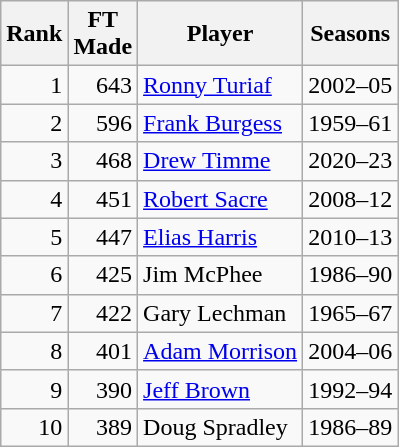<table class="wikitable outercollapse">
<tr>
<th>Rank</th>
<th>FT<br>Made</th>
<th>Player</th>
<th>Seasons</th>
</tr>
<tr>
<td style="text-align:right;">1</td>
<td style="text-align:right;">643</td>
<td><a href='#'>Ronny Turiaf</a></td>
<td>2002–05</td>
</tr>
<tr>
<td style="text-align:right;">2</td>
<td style="text-align:right;">596</td>
<td><a href='#'>Frank Burgess</a></td>
<td>1959–61</td>
</tr>
<tr>
<td style="text-align:right;">3</td>
<td style="text-align:right;">468</td>
<td><a href='#'>Drew Timme</a></td>
<td>2020–23</td>
</tr>
<tr>
<td style="text-align:right;">4</td>
<td style="text-align:right;">451</td>
<td><a href='#'>Robert Sacre</a></td>
<td>2008–12</td>
</tr>
<tr>
<td style="text-align:right;">5</td>
<td style="text-align:right;">447</td>
<td><a href='#'>Elias Harris</a></td>
<td>2010–13</td>
</tr>
<tr>
<td style="text-align:right;">6</td>
<td style="text-align:right;">425</td>
<td>Jim McPhee</td>
<td>1986–90</td>
</tr>
<tr>
<td style="text-align:right;">7</td>
<td style="text-align:right;">422</td>
<td>Gary Lechman</td>
<td>1965–67</td>
</tr>
<tr>
<td style="text-align:right;">8</td>
<td style="text-align:right;">401</td>
<td><a href='#'>Adam Morrison</a></td>
<td>2004–06</td>
</tr>
<tr>
<td style="text-align:right;">9</td>
<td style="text-align:right;">390</td>
<td><a href='#'>Jeff Brown</a></td>
<td>1992–94</td>
</tr>
<tr>
<td style="text-align:right;">10</td>
<td style="text-align:right;">389</td>
<td>Doug Spradley</td>
<td>1986–89</td>
</tr>
</table>
